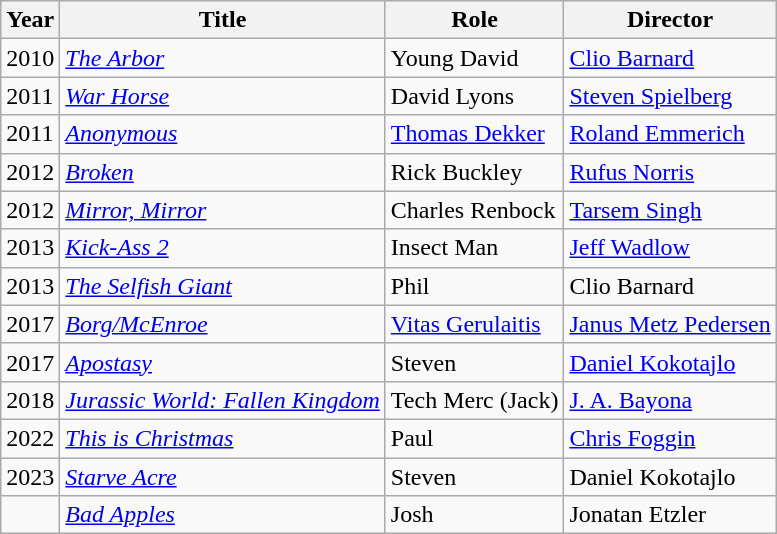<table class="wikitable sortable">
<tr>
<th>Year</th>
<th>Title</th>
<th>Role</th>
<th>Director</th>
</tr>
<tr>
<td>2010</td>
<td><em><a href='#'>The Arbor</a></em></td>
<td>Young David</td>
<td><a href='#'>Clio Barnard</a></td>
</tr>
<tr>
<td>2011</td>
<td><em><a href='#'>War Horse</a></em></td>
<td>David Lyons</td>
<td><a href='#'>Steven Spielberg</a></td>
</tr>
<tr>
<td>2011</td>
<td><em><a href='#'>Anonymous</a></em></td>
<td><a href='#'>Thomas Dekker</a></td>
<td><a href='#'>Roland Emmerich</a></td>
</tr>
<tr>
<td>2012</td>
<td><em><a href='#'>Broken</a></em></td>
<td>Rick Buckley</td>
<td><a href='#'>Rufus Norris</a></td>
</tr>
<tr>
<td>2012</td>
<td><em><a href='#'>Mirror, Mirror</a></em></td>
<td>Charles Renbock</td>
<td><a href='#'>Tarsem Singh</a></td>
</tr>
<tr>
<td>2013</td>
<td><em><a href='#'>Kick-Ass 2</a></em></td>
<td>Insect Man</td>
<td><a href='#'>Jeff Wadlow</a></td>
</tr>
<tr>
<td>2013</td>
<td><em><a href='#'>The Selfish Giant</a></em></td>
<td>Phil</td>
<td>Clio Barnard</td>
</tr>
<tr>
<td>2017</td>
<td><em><a href='#'>Borg/McEnroe</a></em></td>
<td><a href='#'>Vitas Gerulaitis</a></td>
<td><a href='#'>Janus Metz Pedersen</a></td>
</tr>
<tr>
<td>2017</td>
<td><em><a href='#'>Apostasy</a></em></td>
<td>Steven</td>
<td><a href='#'>Daniel Kokotajlo</a></td>
</tr>
<tr>
<td>2018</td>
<td><em><a href='#'>Jurassic World: Fallen Kingdom</a></em></td>
<td>Tech Merc (Jack)</td>
<td><a href='#'>J. A. Bayona</a></td>
</tr>
<tr>
<td>2022</td>
<td><em><a href='#'>This is Christmas</a></em></td>
<td>Paul</td>
<td><a href='#'>Chris Foggin</a></td>
</tr>
<tr>
<td>2023</td>
<td><em><a href='#'>Starve Acre</a></em></td>
<td>Steven</td>
<td>Daniel Kokotajlo</td>
</tr>
<tr>
<td></td>
<td><a href='#'><em>Bad Apples</em></a></td>
<td>Josh</td>
<td>Jonatan Etzler</td>
</tr>
</table>
